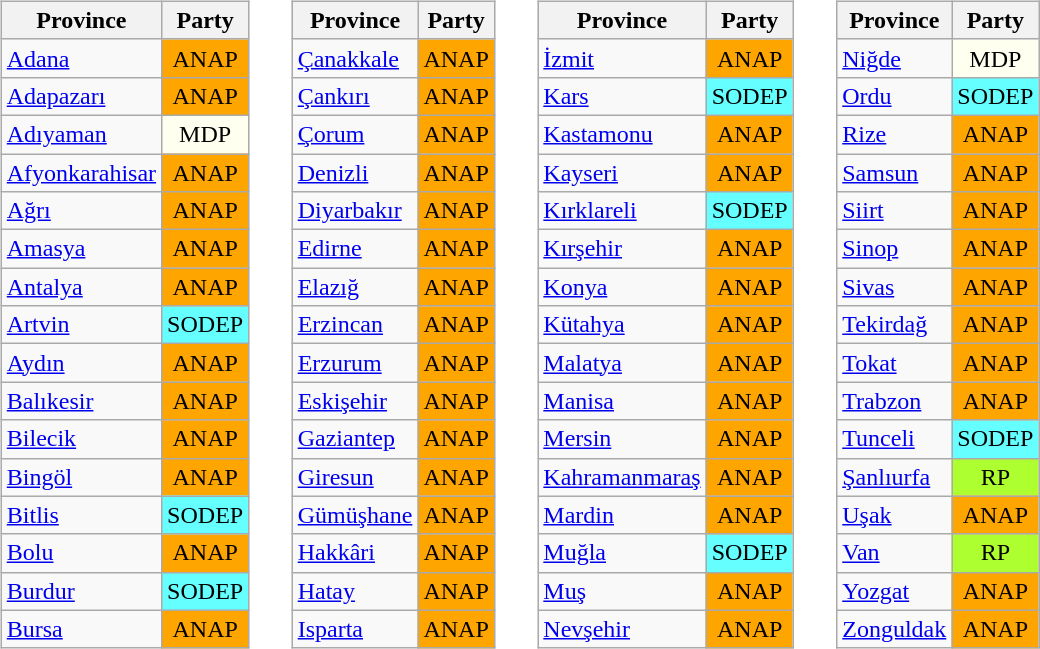<table>
<tr>
<td style="vertical-align:top"><br><table class="wikitable">
<tr>
<th>Province</th>
<th>Party</th>
</tr>
<tr>
<td><a href='#'>Adana</a></td>
<td style="background:#ffa500; text-align:center;">ANAP</td>
</tr>
<tr>
<td><a href='#'>Adapazarı</a></td>
<td style="background:#ffa500; text-align:center;">ANAP</td>
</tr>
<tr>
<td><a href='#'>Adıyaman</a></td>
<td style="background:#fffff0; text-align:center;">MDP</td>
</tr>
<tr>
<td><a href='#'>Afyonkarahisar</a></td>
<td style="background:#ffa500; text-align:center;">ANAP</td>
</tr>
<tr>
<td><a href='#'>Ağrı</a></td>
<td style="background:#ffa500; text-align:center;">ANAP</td>
</tr>
<tr>
<td><a href='#'>Amasya</a></td>
<td style="background:#ffa500; text-align:center;">ANAP</td>
</tr>
<tr>
<td><a href='#'>Antalya</a></td>
<td style="background:#ffa500; text-align:center;">ANAP</td>
</tr>
<tr>
<td><a href='#'>Artvin</a></td>
<td style="background:#6ff; text-align:center;">SODEP</td>
</tr>
<tr>
<td><a href='#'>Aydın</a></td>
<td style="background:#ffa500; text-align:center;">ANAP</td>
</tr>
<tr>
<td><a href='#'>Balıkesir</a></td>
<td style="background:#ffa500; text-align:center;">ANAP</td>
</tr>
<tr>
<td><a href='#'>Bilecik</a></td>
<td style="background:#ffa500; text-align:center;">ANAP</td>
</tr>
<tr>
<td><a href='#'>Bingöl</a></td>
<td style="background:#ffa500; text-align:center;">ANAP</td>
</tr>
<tr>
<td><a href='#'>Bitlis</a></td>
<td style="background:#6ff; text-align:center;">SODEP</td>
</tr>
<tr>
<td><a href='#'>Bolu</a></td>
<td style="background:#ffa500; text-align:center;">ANAP</td>
</tr>
<tr>
<td><a href='#'>Burdur</a></td>
<td style="background:#6ff; text-align:center;">SODEP</td>
</tr>
<tr>
<td><a href='#'>Bursa</a></td>
<td style="background:#ffa500; text-align:center;">ANAP</td>
</tr>
</table>
</td>
<td colwidth=2em> </td>
<td style="vertical-align:top"><br><table class="wikitable">
<tr>
<th>Province</th>
<th>Party</th>
</tr>
<tr>
<td><a href='#'>Çanakkale</a></td>
<td style="background:#ffa500; text-align:center;">ANAP</td>
</tr>
<tr>
<td><a href='#'>Çankırı</a></td>
<td style="background:#ffa500; text-align:center;">ANAP</td>
</tr>
<tr>
<td><a href='#'>Çorum</a></td>
<td style="background:#ffa500; text-align:center;">ANAP</td>
</tr>
<tr>
<td><a href='#'>Denizli</a></td>
<td style="background:#ffa500; text-align:center;">ANAP</td>
</tr>
<tr>
<td><a href='#'>Diyarbakır</a></td>
<td style="background:#ffa500; text-align:center;">ANAP</td>
</tr>
<tr>
<td><a href='#'>Edirne</a></td>
<td style="background:#ffa500; text-align:center;">ANAP</td>
</tr>
<tr>
<td><a href='#'>Elazığ</a></td>
<td style="background:#ffa500; text-align:center;">ANAP</td>
</tr>
<tr>
<td><a href='#'>Erzincan</a></td>
<td style="background:#ffa500; text-align:center;">ANAP</td>
</tr>
<tr>
<td><a href='#'>Erzurum</a></td>
<td style="background:#ffa500; text-align:center;">ANAP</td>
</tr>
<tr>
<td><a href='#'>Eskişehir</a></td>
<td style="background:#ffa500; text-align:center;">ANAP</td>
</tr>
<tr>
<td><a href='#'>Gaziantep</a></td>
<td style="background:#ffa500; text-align:center;">ANAP</td>
</tr>
<tr>
<td><a href='#'>Giresun</a></td>
<td style="background:#ffa500; text-align:center;">ANAP</td>
</tr>
<tr>
<td><a href='#'>Gümüşhane</a></td>
<td style="background:#ffa500; text-align:center;">ANAP</td>
</tr>
<tr>
<td><a href='#'>Hakkâri</a></td>
<td style="background:#ffa500; text-align:center;">ANAP</td>
</tr>
<tr>
<td><a href='#'>Hatay</a></td>
<td style="background:#ffa500; text-align:center;">ANAP</td>
</tr>
<tr>
<td><a href='#'>Isparta</a></td>
<td style="background:#ffa500; text-align:center;">ANAP</td>
</tr>
</table>
</td>
<td colwidth=2em> </td>
<td style="vertical-align:top"><br><table class="wikitable">
<tr>
<th>Province</th>
<th>Party</th>
</tr>
<tr>
<td><a href='#'>İzmit</a></td>
<td style="background:#ffa500; text-align:center;">ANAP</td>
</tr>
<tr>
<td><a href='#'>Kars</a></td>
<td style="background:#6ff; text-align:center;">SODEP</td>
</tr>
<tr>
<td><a href='#'>Kastamonu</a></td>
<td style="background:#ffa500; text-align:center;">ANAP</td>
</tr>
<tr>
<td><a href='#'>Kayseri</a></td>
<td style="background:#ffa500; text-align:center;">ANAP</td>
</tr>
<tr>
<td><a href='#'>Kırklareli</a></td>
<td style="background:#6ff; text-align:center;">SODEP</td>
</tr>
<tr>
<td><a href='#'>Kırşehir</a></td>
<td style="background:#ffa500; text-align:center;">ANAP</td>
</tr>
<tr>
<td><a href='#'>Konya</a></td>
<td style="background:#ffa500; text-align:center;">ANAP</td>
</tr>
<tr>
<td><a href='#'>Kütahya</a></td>
<td style="background:#ffa500; text-align:center;">ANAP</td>
</tr>
<tr>
<td><a href='#'>Malatya</a></td>
<td style="background:#ffa500; text-align:center;">ANAP</td>
</tr>
<tr>
<td><a href='#'>Manisa</a></td>
<td style="background:#ffa500; text-align:center;">ANAP</td>
</tr>
<tr>
<td><a href='#'>Mersin</a></td>
<td style="background:#ffa500; text-align:center;">ANAP</td>
</tr>
<tr>
<td><a href='#'>Kahramanmaraş</a></td>
<td style="background:#ffa500; text-align:center;">ANAP</td>
</tr>
<tr>
<td><a href='#'>Mardin</a></td>
<td style="background:#ffa500; text-align:center;">ANAP</td>
</tr>
<tr>
<td><a href='#'>Muğla</a></td>
<td style="background:#6ff; text-align:center;">SODEP</td>
</tr>
<tr>
<td><a href='#'>Muş</a></td>
<td style="background:#ffa500; text-align:center;">ANAP</td>
</tr>
<tr>
<td><a href='#'>Nevşehir</a></td>
<td style="background:#ffa500; text-align:center;">ANAP</td>
</tr>
</table>
</td>
<td colwidth=2em> </td>
<td style="vertical-align:top"><br><table class="wikitable">
<tr>
<th>Province</th>
<th>Party</th>
</tr>
<tr>
<td><a href='#'>Niğde</a></td>
<td style="background:#fffff0; text-align:center;">MDP</td>
</tr>
<tr>
<td><a href='#'>Ordu</a></td>
<td style="background:#6ff; text-align:center;">SODEP</td>
</tr>
<tr>
<td><a href='#'>Rize</a></td>
<td style="background:#ffa500; text-align:center;">ANAP</td>
</tr>
<tr>
<td><a href='#'>Samsun</a></td>
<td style="background:#ffa500; text-align:center;">ANAP</td>
</tr>
<tr>
<td><a href='#'>Siirt</a></td>
<td style="background:#ffa500; text-align:center;">ANAP</td>
</tr>
<tr>
<td><a href='#'>Sinop</a></td>
<td style="background:#ffa500; text-align:center;">ANAP</td>
</tr>
<tr>
<td><a href='#'>Sivas</a></td>
<td style="background:#ffa500; text-align:center;">ANAP</td>
</tr>
<tr>
<td><a href='#'>Tekirdağ</a></td>
<td style="background:#ffa500; text-align:center;">ANAP</td>
</tr>
<tr>
<td><a href='#'>Tokat</a></td>
<td style="background:#ffa500; text-align:center;">ANAP</td>
</tr>
<tr>
<td><a href='#'>Trabzon</a></td>
<td style="background:#ffa500; text-align:center;">ANAP</td>
</tr>
<tr>
<td><a href='#'>Tunceli</a></td>
<td style="background:#6ff; text-align:center;">SODEP</td>
</tr>
<tr>
<td><a href='#'>Şanlıurfa</a></td>
<td style="background:#adff2f; text-align:center;">RP</td>
</tr>
<tr>
<td><a href='#'>Uşak</a></td>
<td style="background:#ffa500; text-align:center;">ANAP</td>
</tr>
<tr>
<td><a href='#'>Van</a></td>
<td style="background:#adff2f; text-align:center;">RP</td>
</tr>
<tr>
<td><a href='#'>Yozgat</a></td>
<td style="background:#ffa500; text-align:center;">ANAP</td>
</tr>
<tr>
<td><a href='#'>Zonguldak</a></td>
<td style="background:#ffa500; text-align:center;">ANAP</td>
</tr>
</table>
</td>
</tr>
</table>
